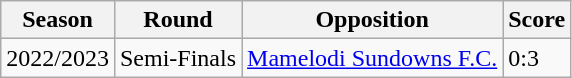<table class="wikitable">
<tr>
<th>Season</th>
<th>Round</th>
<th>Opposition</th>
<th>Score</th>
</tr>
<tr>
<td>2022/2023</td>
<td>Semi-Finals</td>
<td><a href='#'>Mamelodi Sundowns F.C.</a></td>
<td>0:3</td>
</tr>
</table>
